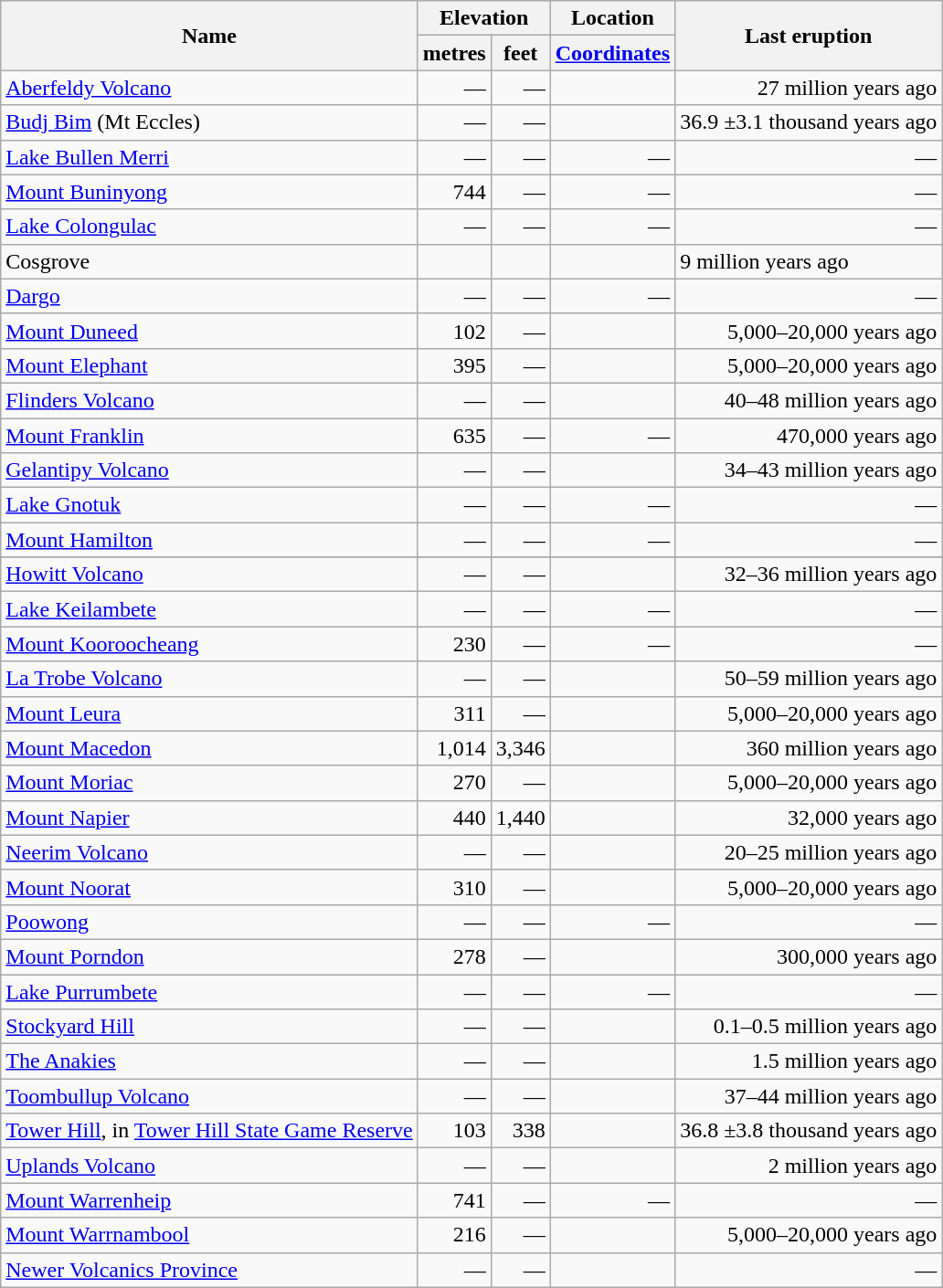<table class="wikitable sortable" style="text-align: left; ">
<tr>
<th rowspan="2">Name</th>
<th colspan ="2">Elevation</th>
<th>Location</th>
<th rowspan="2">Last eruption</th>
</tr>
<tr>
<th>metres</th>
<th>feet</th>
<th><a href='#'>Coordinates</a></th>
</tr>
<tr align="right">
<td align="left"><a href='#'>Aberfeldy Volcano</a></td>
<td>—</td>
<td>—</td>
<td></td>
<td>27 million years ago</td>
</tr>
<tr align="right">
<td align="left"><a href='#'>Budj Bim</a> (Mt Eccles)</td>
<td>—</td>
<td>—</td>
<td></td>
<td>36.9 ±3.1 thousand years ago</td>
</tr>
<tr align="right">
<td align="left"><a href='#'>Lake Bullen Merri</a></td>
<td>—</td>
<td>—</td>
<td>—</td>
<td>—</td>
</tr>
<tr align="right">
<td align="left"><a href='#'>Mount Buninyong</a></td>
<td>744</td>
<td>—</td>
<td>—</td>
<td>—</td>
</tr>
<tr align="right">
<td align="left"><a href='#'>Lake Colongulac</a></td>
<td>—</td>
<td>—</td>
<td>—</td>
<td>—</td>
</tr>
<tr>
<td>Cosgrove</td>
<td></td>
<td></td>
<td></td>
<td>9 million years ago</td>
</tr>
<tr align="right">
<td align="left"><a href='#'>Dargo</a></td>
<td>—</td>
<td>—</td>
<td>—</td>
<td>—</td>
</tr>
<tr align="right">
<td align="left"><a href='#'>Mount Duneed</a></td>
<td>102</td>
<td>—</td>
<td></td>
<td>5,000–20,000 years ago</td>
</tr>
<tr align="right">
<td align="left"><a href='#'>Mount Elephant</a></td>
<td>395</td>
<td>—</td>
<td></td>
<td>5,000–20,000 years ago</td>
</tr>
<tr align="right">
<td align="left"><a href='#'>Flinders Volcano</a></td>
<td>—</td>
<td>—</td>
<td></td>
<td>40–48 million years ago</td>
</tr>
<tr align="right">
<td align="left"><a href='#'>Mount Franklin</a></td>
<td>635</td>
<td>—</td>
<td>—</td>
<td>470,000 years ago</td>
</tr>
<tr align="right">
<td align="left"><a href='#'>Gelantipy Volcano</a></td>
<td>—</td>
<td>—</td>
<td></td>
<td>34–43 million years ago</td>
</tr>
<tr align="right">
<td align="left"><a href='#'>Lake Gnotuk</a></td>
<td>—</td>
<td>—</td>
<td>—</td>
<td>—</td>
</tr>
<tr align="right">
<td align="left"><a href='#'>Mount Hamilton</a></td>
<td>—</td>
<td>—</td>
<td>—</td>
<td>—</td>
</tr>
<tr>
</tr>
<tr align="right">
<td align="left"><a href='#'>Howitt Volcano</a></td>
<td>—</td>
<td>—</td>
<td></td>
<td>32–36 million years ago</td>
</tr>
<tr align="right">
<td align="left"><a href='#'>Lake Keilambete</a></td>
<td>—</td>
<td>—</td>
<td>—</td>
<td>—</td>
</tr>
<tr align="right">
<td align="left"><a href='#'>Mount Kooroocheang</a></td>
<td>230</td>
<td>—</td>
<td>—</td>
<td>—</td>
</tr>
<tr align="right">
<td align="left"><a href='#'>La Trobe Volcano</a></td>
<td>—</td>
<td>—</td>
<td></td>
<td>50–59 million years ago</td>
</tr>
<tr align="right">
<td align="left"><a href='#'>Mount Leura</a></td>
<td>311</td>
<td>—</td>
<td></td>
<td>5,000–20,000 years ago</td>
</tr>
<tr align="right">
<td align="left"><a href='#'>Mount Macedon</a></td>
<td>1,014</td>
<td>3,346</td>
<td></td>
<td>360 million years ago</td>
</tr>
<tr align="right">
<td align="left"><a href='#'>Mount Moriac</a></td>
<td>270</td>
<td>—</td>
<td></td>
<td>5,000–20,000 years ago</td>
</tr>
<tr align="right">
<td align="left"><a href='#'>Mount Napier</a></td>
<td>440</td>
<td>1,440</td>
<td></td>
<td>32,000 years ago</td>
</tr>
<tr align="right">
<td align="left"><a href='#'>Neerim Volcano</a></td>
<td>—</td>
<td>—</td>
<td></td>
<td>20–25 million years ago</td>
</tr>
<tr align="right">
<td align="left"><a href='#'>Mount Noorat</a></td>
<td>310</td>
<td>—</td>
<td></td>
<td>5,000–20,000 years ago</td>
</tr>
<tr align="right">
<td align="left"><a href='#'>Poowong</a></td>
<td>—</td>
<td>—</td>
<td>—</td>
<td>—</td>
</tr>
<tr align="right">
<td align="left"><a href='#'>Mount Porndon</a></td>
<td>278</td>
<td>—</td>
<td></td>
<td>300,000 years ago</td>
</tr>
<tr align="right">
<td align="left"><a href='#'>Lake Purrumbete</a></td>
<td>—</td>
<td>—</td>
<td>—</td>
<td>—</td>
</tr>
<tr align="right">
<td align="left"><a href='#'>Stockyard Hill</a></td>
<td>—</td>
<td>—</td>
<td></td>
<td>0.1–0.5 million years ago </td>
</tr>
<tr align="right">
<td align="left"><a href='#'>The Anakies</a></td>
<td>—</td>
<td>—</td>
<td></td>
<td>1.5 million years ago</td>
</tr>
<tr align="right">
<td align="left"><a href='#'>Toombullup Volcano</a></td>
<td>—</td>
<td>—</td>
<td></td>
<td>37–44 million years ago</td>
</tr>
<tr align="right">
<td align="left"><a href='#'>Tower Hill</a>, in <a href='#'>Tower Hill State Game Reserve</a></td>
<td>103</td>
<td>338</td>
<td></td>
<td>36.8 ±3.8 thousand years ago</td>
</tr>
<tr align="right">
<td align="left"><a href='#'>Uplands Volcano</a></td>
<td>—</td>
<td>—</td>
<td></td>
<td>2 million years ago</td>
</tr>
<tr align="right">
<td align="left"><a href='#'>Mount Warrenheip</a></td>
<td>741</td>
<td>—</td>
<td>—</td>
<td>—</td>
</tr>
<tr align="right">
<td align="left"><a href='#'>Mount Warrnambool</a></td>
<td>216</td>
<td>—</td>
<td></td>
<td>5,000–20,000 years ago</td>
</tr>
<tr align="right">
<td align="left"><a href='#'>Newer Volcanics Province</a></td>
<td>—</td>
<td>—</td>
<td></td>
<td>—</td>
</tr>
</table>
